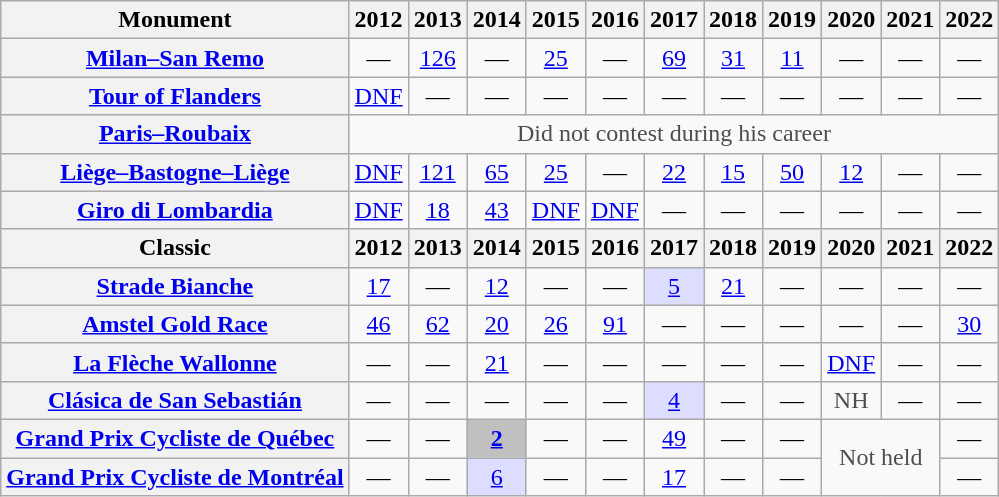<table class="wikitable plainrowheaders">
<tr>
<th scope="col">Monument</th>
<th scope="col">2012</th>
<th scope="col">2013</th>
<th scope="col">2014</th>
<th scope="col">2015</th>
<th scope="col">2016</th>
<th scope="col">2017</th>
<th scope="col">2018</th>
<th scope="col">2019</th>
<th scope="col">2020</th>
<th scope="col">2021</th>
<th scope="col">2022</th>
</tr>
<tr style="text-align:center;">
<th scope="row"><a href='#'>Milan–San Remo</a></th>
<td>—</td>
<td><a href='#'>126</a></td>
<td>—</td>
<td><a href='#'>25</a></td>
<td>—</td>
<td><a href='#'>69</a></td>
<td><a href='#'>31</a></td>
<td><a href='#'>11</a></td>
<td>—</td>
<td>—</td>
<td>—</td>
</tr>
<tr style="text-align:center;">
<th scope="row"><a href='#'>Tour of Flanders</a></th>
<td><a href='#'>DNF</a></td>
<td>—</td>
<td>—</td>
<td>—</td>
<td>—</td>
<td>—</td>
<td>—</td>
<td>—</td>
<td>—</td>
<td>—</td>
<td>—</td>
</tr>
<tr style="text-align:center;">
<th scope="row"><a href='#'>Paris–Roubaix</a></th>
<td style="color:#4d4d4d;" colspan=14>Did not contest during his career</td>
</tr>
<tr style="text-align:center;">
<th scope="row"><a href='#'>Liège–Bastogne–Liège</a></th>
<td><a href='#'>DNF</a></td>
<td><a href='#'>121</a></td>
<td><a href='#'>65</a></td>
<td><a href='#'>25</a></td>
<td>—</td>
<td><a href='#'>22</a></td>
<td><a href='#'>15</a></td>
<td><a href='#'>50</a></td>
<td><a href='#'>12</a></td>
<td>—</td>
<td>—</td>
</tr>
<tr style="text-align:center;">
<th scope="row"><a href='#'>Giro di Lombardia</a></th>
<td><a href='#'>DNF</a></td>
<td><a href='#'>18</a></td>
<td><a href='#'>43</a></td>
<td><a href='#'>DNF</a></td>
<td><a href='#'>DNF</a></td>
<td>—</td>
<td>—</td>
<td>—</td>
<td>—</td>
<td>—</td>
<td>—</td>
</tr>
<tr>
<th scope="col">Classic</th>
<th scope="col">2012</th>
<th scope="col">2013</th>
<th scope="col">2014</th>
<th scope="col">2015</th>
<th scope="col">2016</th>
<th scope="col">2017</th>
<th scope="col">2018</th>
<th scope="col">2019</th>
<th scope="col">2020</th>
<th scope="col">2021</th>
<th scope="col">2022</th>
</tr>
<tr style="text-align:center;">
<th scope="row"><a href='#'>Strade Bianche</a></th>
<td><a href='#'>17</a></td>
<td>—</td>
<td><a href='#'>12</a></td>
<td>—</td>
<td>—</td>
<td style="background:#ddf;"><a href='#'>5</a></td>
<td><a href='#'>21</a></td>
<td>—</td>
<td>—</td>
<td>—</td>
<td>—</td>
</tr>
<tr style="text-align:center;">
<th scope="row"><a href='#'>Amstel Gold Race</a></th>
<td><a href='#'>46</a></td>
<td><a href='#'>62</a></td>
<td><a href='#'>20</a></td>
<td><a href='#'>26</a></td>
<td><a href='#'>91</a></td>
<td>—</td>
<td>—</td>
<td>—</td>
<td>—</td>
<td>—</td>
<td><a href='#'>30</a></td>
</tr>
<tr style="text-align:center;">
<th scope="row"><a href='#'>La Flèche Wallonne</a></th>
<td>—</td>
<td>—</td>
<td><a href='#'>21</a></td>
<td>—</td>
<td>—</td>
<td>—</td>
<td>—</td>
<td>—</td>
<td><a href='#'>DNF</a></td>
<td>—</td>
<td>—</td>
</tr>
<tr style="text-align:center;">
<th scope="row"><a href='#'>Clásica de San Sebastián</a></th>
<td>—</td>
<td>—</td>
<td>—</td>
<td>—</td>
<td>—</td>
<td style="background:#ddf;"><a href='#'>4</a></td>
<td>—</td>
<td>—</td>
<td style="color:#4d4d4d;">NH</td>
<td>—</td>
<td>—</td>
</tr>
<tr style="text-align:center;">
<th scope="row"><a href='#'>Grand Prix Cycliste de Québec</a></th>
<td>—</td>
<td>—</td>
<td style="background:silver;"><a href='#'><strong>2</strong></a></td>
<td>—</td>
<td>—</td>
<td><a href='#'>49</a></td>
<td>—</td>
<td>—</td>
<td style="color:#4d4d4d;" colspan=2 rowspan=2>Not held</td>
<td>—</td>
</tr>
<tr style="text-align:center;">
<th scope="row"><a href='#'>Grand Prix Cycliste de Montréal</a></th>
<td>—</td>
<td>—</td>
<td style="background:#ddf;"><a href='#'>6</a></td>
<td>—</td>
<td>—</td>
<td><a href='#'>17</a></td>
<td>—</td>
<td>—</td>
<td>—</td>
</tr>
</table>
